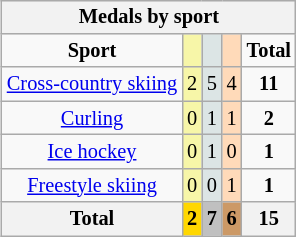<table class="wikitable" style="font-size:85%;float:right;clear:right;">
<tr style="background:#efefef;">
<th colspan=5>Medals by sport</th>
</tr>
<tr align=center>
<td><strong>Sport</strong></td>
<td bgcolor=#f7f6a8></td>
<td bgcolor=#dce5e5></td>
<td bgcolor=#ffdab9></td>
<td><strong>Total</strong></td>
</tr>
<tr align=center>
<td><a href='#'>Cross-country skiing</a></td>
<td style="background:#F7F6A8;">2</td>
<td style="background:#DCE5E5;">5</td>
<td style="background:#FFDAB9;">4</td>
<td><strong>11</strong></td>
</tr>
<tr align=center>
<td><a href='#'>Curling</a></td>
<td style="background:#F7F6A8;">0</td>
<td style="background:#DCE5E5;">1</td>
<td style="background:#FFDAB9;">1</td>
<td><strong>2</strong></td>
</tr>
<tr align=center>
<td><a href='#'>Ice hockey</a></td>
<td style="background:#F7F6A8;">0</td>
<td style="background:#DCE5E5;">1</td>
<td style="background:#FFDAB9;">0</td>
<td><strong>1</strong></td>
</tr>
<tr align=center>
<td><a href='#'>Freestyle skiing</a></td>
<td style="background:#F7F6A8;">0</td>
<td style="background:#DCE5E5;">0</td>
<td style="background:#FFDAB9;">1</td>
<td><strong>1</strong></td>
</tr>
<tr align=center>
<th>Total</th>
<th style="background:gold;">2</th>
<th style="background:silver;">7</th>
<th style="background:#c96;">6</th>
<th>15</th>
</tr>
</table>
